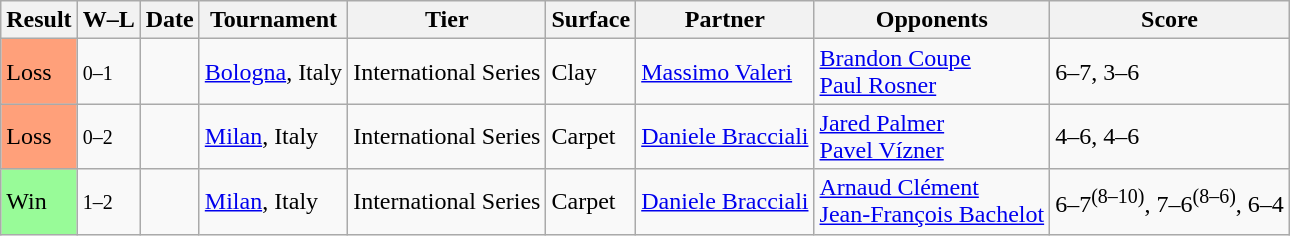<table class="sortable wikitable">
<tr>
<th>Result</th>
<th class="unsortable">W–L</th>
<th>Date</th>
<th>Tournament</th>
<th>Tier</th>
<th>Surface</th>
<th>Partner</th>
<th>Opponents</th>
<th class="unsortable">Score</th>
</tr>
<tr>
<td style="background:#ffa07a;">Loss</td>
<td><small>0–1</small></td>
<td><a href='#'></a></td>
<td><a href='#'>Bologna</a>, Italy</td>
<td>International Series</td>
<td>Clay</td>
<td> <a href='#'>Massimo Valeri</a></td>
<td> <a href='#'>Brandon Coupe</a> <br>  <a href='#'>Paul Rosner</a></td>
<td>6–7, 3–6</td>
</tr>
<tr>
<td style="background:#ffa07a;">Loss</td>
<td><small>0–2</small></td>
<td><a href='#'></a></td>
<td><a href='#'>Milan</a>, Italy</td>
<td>International Series</td>
<td>Carpet</td>
<td> <a href='#'>Daniele Bracciali</a></td>
<td> <a href='#'>Jared Palmer</a> <br>  <a href='#'>Pavel Vízner</a></td>
<td>4–6, 4–6</td>
</tr>
<tr>
<td style="background:#98fb98;">Win</td>
<td><small>1–2</small></td>
<td><a href='#'></a></td>
<td><a href='#'>Milan</a>, Italy</td>
<td>International Series</td>
<td>Carpet</td>
<td> <a href='#'>Daniele Bracciali</a></td>
<td> <a href='#'>Arnaud Clément</a> <br>  <a href='#'>Jean-François Bachelot</a></td>
<td>6–7<sup>(8–10)</sup>, 7–6<sup>(8–6)</sup>, 6–4</td>
</tr>
</table>
